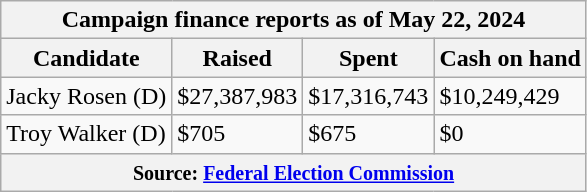<table class="wikitable sortable">
<tr>
<th colspan=4>Campaign finance reports as of May 22, 2024</th>
</tr>
<tr style="text-align:center;">
<th>Candidate</th>
<th>Raised</th>
<th>Spent</th>
<th>Cash on hand</th>
</tr>
<tr>
<td>Jacky Rosen (D)</td>
<td>$27,387,983</td>
<td>$17,316,743</td>
<td>$10,249,429</td>
</tr>
<tr>
<td>Troy Walker (D)</td>
<td>$705</td>
<td>$675</td>
<td>$0</td>
</tr>
<tr>
<th colspan="4"><small>Source: <a href='#'>Federal Election Commission</a></small></th>
</tr>
</table>
